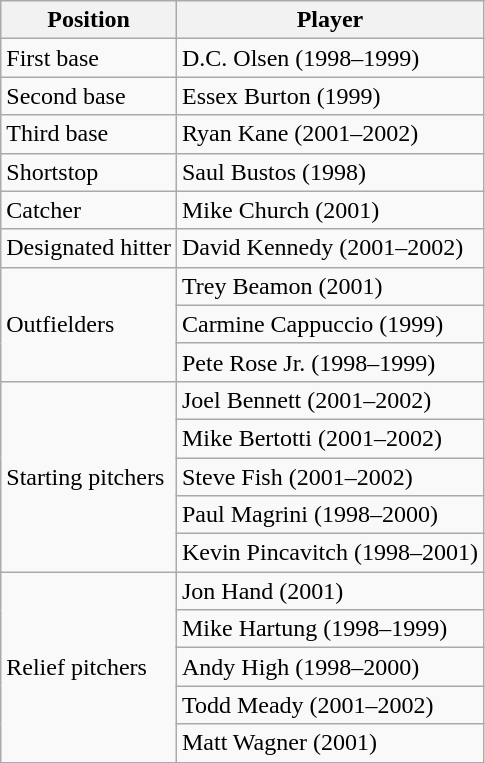<table class="wikitable">
<tr>
<th>Position</th>
<th>Player</th>
</tr>
<tr>
<td>First base</td>
<td>D.C. Olsen (1998–1999)</td>
</tr>
<tr>
<td>Second base</td>
<td>Essex Burton (1999)</td>
</tr>
<tr>
<td>Third base</td>
<td>Ryan Kane (2001–2002)</td>
</tr>
<tr>
<td>Shortstop</td>
<td>Saul Bustos (1998)</td>
</tr>
<tr>
<td>Catcher</td>
<td>Mike Church (2001)</td>
</tr>
<tr>
<td>Designated hitter</td>
<td>David Kennedy (2001–2002)</td>
</tr>
<tr>
<td rowspan="3">Outfielders</td>
<td>Trey Beamon (2001)</td>
</tr>
<tr>
<td>Carmine Cappuccio (1999)</td>
</tr>
<tr>
<td>Pete Rose Jr. (1998–1999)</td>
</tr>
<tr>
<td rowspan="5">Starting pitchers</td>
<td>Joel Bennett (2001–2002)</td>
</tr>
<tr>
<td>Mike Bertotti (2001–2002)</td>
</tr>
<tr>
<td>Steve Fish (2001–2002)</td>
</tr>
<tr>
<td>Paul Magrini (1998–2000)</td>
</tr>
<tr>
<td>Kevin Pincavitch (1998–2001)</td>
</tr>
<tr>
<td rowspan="5">Relief pitchers</td>
<td>Jon Hand (2001)</td>
</tr>
<tr>
<td>Mike Hartung (1998–1999)</td>
</tr>
<tr>
<td>Andy High (1998–2000)</td>
</tr>
<tr>
<td>Todd Meady (2001–2002)</td>
</tr>
<tr>
<td>Matt Wagner (2001)</td>
</tr>
</table>
